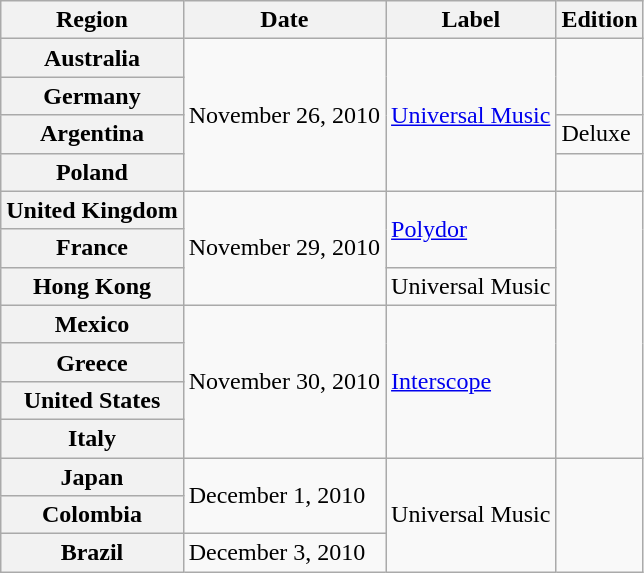<table class="wikitable plainrowheaders">
<tr>
<th scope="col">Region</th>
<th scope="col">Date</th>
<th scope="col">Label</th>
<th scope="col">Edition</th>
</tr>
<tr>
<th scope="row">Australia</th>
<td rowspan="4">November 26, 2010</td>
<td rowspan="4"><a href='#'>Universal Music</a></td>
<td rowspan="2"></td>
</tr>
<tr>
<th scope="row">Germany</th>
</tr>
<tr>
<th scope="row">Argentina</th>
<td>Deluxe</td>
</tr>
<tr>
<th scope="row">Poland</th>
<td></td>
</tr>
<tr>
<th scope="row">United Kingdom</th>
<td rowspan="3">November 29, 2010</td>
<td rowspan="2"><a href='#'>Polydor</a></td>
<td rowspan="7"></td>
</tr>
<tr>
<th scope="row">France</th>
</tr>
<tr>
<th scope="row">Hong Kong</th>
<td>Universal Music</td>
</tr>
<tr>
<th scope="row">Mexico</th>
<td rowspan="4">November 30, 2010</td>
<td rowspan="4"><a href='#'>Interscope</a></td>
</tr>
<tr>
<th scope="row">Greece</th>
</tr>
<tr>
<th scope="row">United States</th>
</tr>
<tr>
<th scope="row">Italy</th>
</tr>
<tr>
<th scope="row">Japan</th>
<td rowspan="2">December 1, 2010</td>
<td rowspan="3">Universal Music</td>
<td rowspan="3"></td>
</tr>
<tr>
<th scope="row">Colombia</th>
</tr>
<tr>
<th scope="row">Brazil</th>
<td>December 3, 2010</td>
</tr>
</table>
